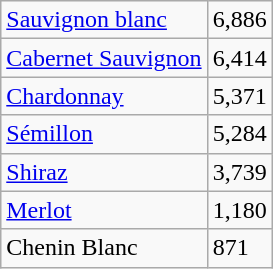<table class="wikitable">
<tr>
<td><a href='#'>Sauvignon blanc</a></td>
<td>6,886</td>
</tr>
<tr>
<td><a href='#'>Cabernet Sauvignon</a></td>
<td>6,414</td>
</tr>
<tr>
<td><a href='#'>Chardonnay</a></td>
<td>5,371</td>
</tr>
<tr>
<td><a href='#'>Sémillon</a></td>
<td>5,284</td>
</tr>
<tr>
<td><a href='#'>Shiraz</a></td>
<td>3,739</td>
</tr>
<tr>
<td><a href='#'>Merlot</a></td>
<td>1,180</td>
</tr>
<tr>
<td>Chenin Blanc</td>
<td>871</td>
</tr>
</table>
